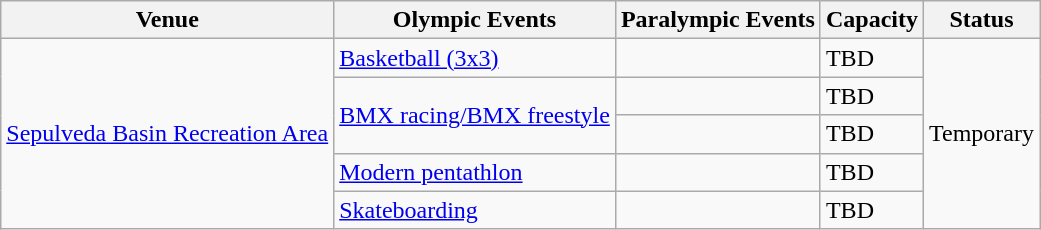<table class="sortable wikitable">
<tr>
<th>Venue</th>
<th>Olympic Events</th>
<th>Paralympic Events</th>
<th>Capacity</th>
<th>Status</th>
</tr>
<tr>
<td rowspan="5"><a href='#'>Sepulveda Basin Recreation Area</a></td>
<td><a href='#'>Basketball (3x3)</a></td>
<td></td>
<td>TBD</td>
<td rowspan="5">Temporary</td>
</tr>
<tr>
<td rowspan="2"><a href='#'>BMX racing/BMX freestyle</a></td>
<td></td>
<td>TBD</td>
</tr>
<tr>
<td></td>
<td>TBD</td>
</tr>
<tr>
<td><a href='#'>Modern pentathlon</a></td>
<td></td>
<td>TBD</td>
</tr>
<tr>
<td><a href='#'>Skateboarding</a></td>
<td></td>
<td>TBD</td>
</tr>
</table>
